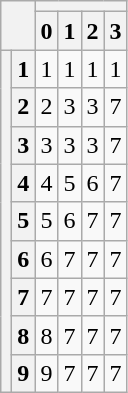<table class="wikitable floatright" style="text-align:center">
<tr>
<th colspan="2" rowspan="2"> </th>
<th colspan="4"></th>
</tr>
<tr>
<th>0</th>
<th>1</th>
<th>2</th>
<th>3</th>
</tr>
<tr>
<th rowspan="9"></th>
<th>1</th>
<td>1</td>
<td>1</td>
<td>1</td>
<td>1</td>
</tr>
<tr>
<th>2</th>
<td>2</td>
<td>3</td>
<td>3</td>
<td>7</td>
</tr>
<tr>
<th>3</th>
<td>3</td>
<td>3</td>
<td>3</td>
<td>7</td>
</tr>
<tr>
<th>4</th>
<td>4</td>
<td>5</td>
<td>6</td>
<td>7</td>
</tr>
<tr>
<th>5</th>
<td>5</td>
<td>6</td>
<td>7</td>
<td>7</td>
</tr>
<tr>
<th>6</th>
<td>6</td>
<td>7</td>
<td>7</td>
<td>7</td>
</tr>
<tr>
<th>7</th>
<td>7</td>
<td>7</td>
<td>7</td>
<td>7</td>
</tr>
<tr>
<th>8</th>
<td>8</td>
<td>7</td>
<td>7</td>
<td>7</td>
</tr>
<tr>
<th>9</th>
<td>9</td>
<td>7</td>
<td>7</td>
<td>7</td>
</tr>
</table>
